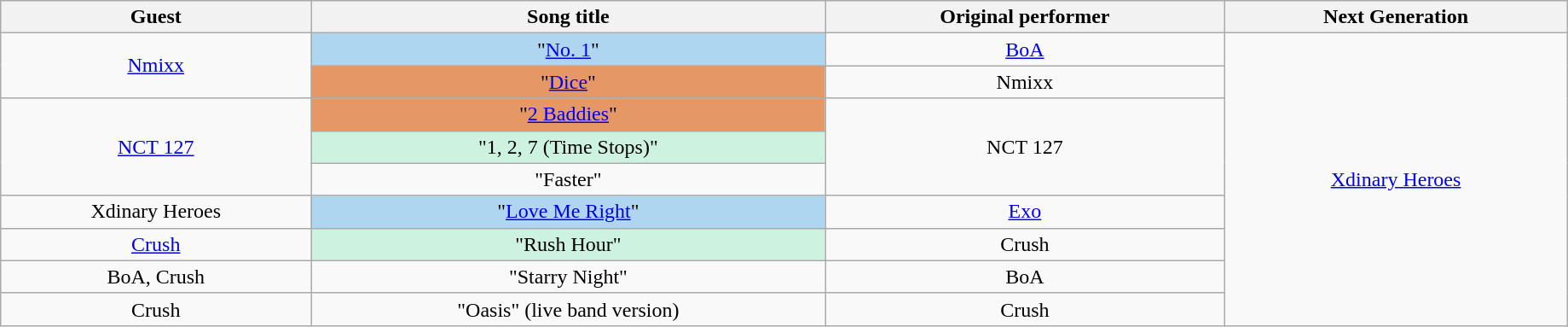<table Class ="wikitable" style="text-align:center; clear:both; text-align:center; width:97%">
<tr>
<th>Guest</th>
<th>Song title</th>
<th>Original performer</th>
<th>Next Generation</th>
</tr>
<tr>
<td rowspan="2"><a href='#'>Nmixx</a></td>
<td bgcolor="#aed6f1">"<a href='#'>No. 1</a>"</td>
<td><a href='#'>BoA</a></td>
<td rowspan="9"><a href='#'>Xdinary Heroes</a></td>
</tr>
<tr>
<td bgcolor="#E59866">"<a href='#'>Dice</a>"</td>
<td>Nmixx</td>
</tr>
<tr>
<td rowspan="3"><a href='#'>NCT 127</a></td>
<td bgcolor="#E59866">"<a href='#'>2 Baddies</a>"</td>
<td rowspan="3">NCT 127</td>
</tr>
<tr>
<td bgcolor="#CEF2E0">"1, 2, 7 (Time Stops)"</td>
</tr>
<tr>
<td>"Faster"</td>
</tr>
<tr>
<td>Xdinary Heroes</td>
<td bgcolor="#aed6f1">"<a href='#'>Love Me Right</a>"</td>
<td><a href='#'>Exo</a></td>
</tr>
<tr>
<td><a href='#'>Crush</a></td>
<td bgcolor="#CEF2E0">"Rush Hour"</td>
<td>Crush</td>
</tr>
<tr>
<td>BoA, Crush</td>
<td>"Starry Night"</td>
<td>BoA</td>
</tr>
<tr>
<td>Crush</td>
<td>"Oasis" (live band version)</td>
<td>Crush</td>
</tr>
</table>
